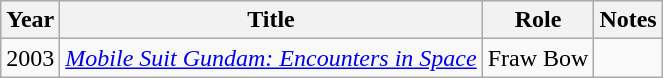<table class="wikitable sortable">
<tr>
<th>Year</th>
<th>Title</th>
<th>Role</th>
<th>Notes</th>
</tr>
<tr>
<td>2003</td>
<td><em><a href='#'>Mobile Suit Gundam: Encounters in Space</a></em></td>
<td>Fraw Bow</td>
<td></td>
</tr>
</table>
